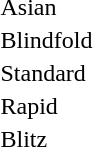<table>
<tr>
<td>Asian</td>
<td></td>
<td></td>
<td></td>
</tr>
<tr>
<td>Blindfold</td>
<td></td>
<td></td>
<td></td>
</tr>
<tr>
<td>Standard</td>
<td></td>
<td></td>
<td></td>
</tr>
<tr>
<td>Rapid</td>
<td></td>
<td></td>
<td></td>
</tr>
<tr>
<td>Blitz</td>
<td></td>
<td></td>
<td></td>
</tr>
</table>
